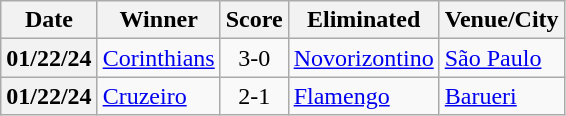<table class="sortable plainrowheaders wikitable">
<tr>
<th scope="col">Date</th>
<th scope="col">Winner</th>
<th scope="col">Score</th>
<th scope="col">Eliminated</th>
<th scope="col">Venue/City</th>
</tr>
<tr>
<th scope="row" style="text-align:center">01/22/24</th>
<td><a href='#'>Corinthians</a></td>
<td align="center">3-0</td>
<td><a href='#'>Novorizontino</a></td>
<td><a href='#'>São Paulo</a></td>
</tr>
<tr>
<th scope="row" style="text-align:center">01/22/24</th>
<td><a href='#'>Cruzeiro</a></td>
<td align="center">2-1</td>
<td><a href='#'>Flamengo</a></td>
<td><a href='#'>Barueri</a></td>
</tr>
</table>
